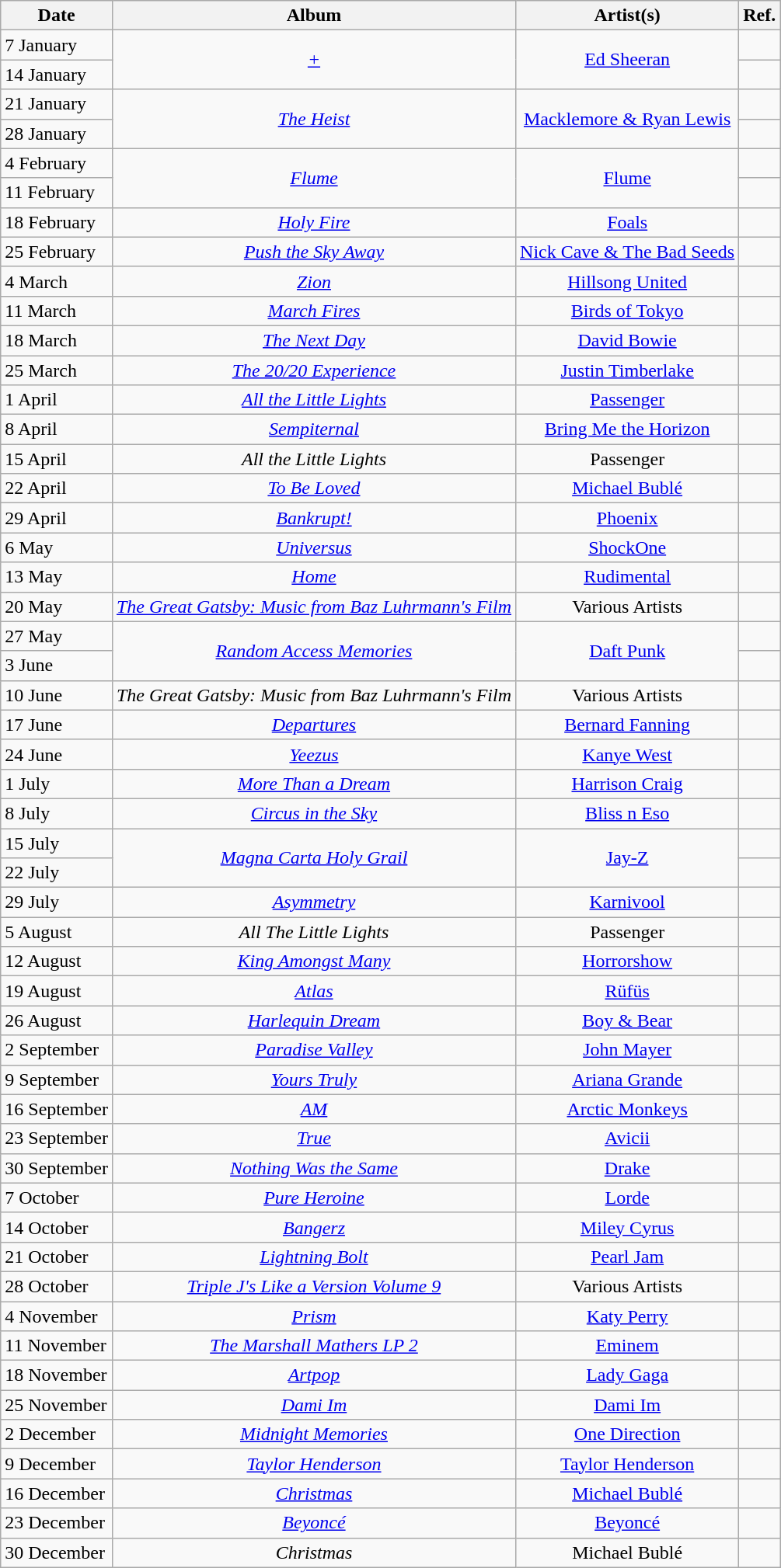<table class="wikitable">
<tr>
<th style="text-align: center;">Date</th>
<th style="text-align: center;">Album</th>
<th style="text-align: center;">Artist(s)</th>
<th style="text-align: center;">Ref.</th>
</tr>
<tr>
<td>7 January</td>
<td rowspan="2" style="text-align: center;"><em><a href='#'>+</a></em></td>
<td rowspan="2" style="text-align: center;"><a href='#'>Ed Sheeran</a></td>
<td style="text-align: center;"></td>
</tr>
<tr>
<td>14 January</td>
<td style="text-align: center;"></td>
</tr>
<tr>
<td>21 January</td>
<td rowspan="2" style="text-align: center;"><em><a href='#'>The Heist</a></em></td>
<td rowspan="2" style="text-align: center;"><a href='#'>Macklemore & Ryan Lewis</a></td>
<td style="text-align: center;"></td>
</tr>
<tr>
<td>28 January</td>
<td style="text-align: center;"></td>
</tr>
<tr>
<td>4 February</td>
<td rowspan="2" style="text-align: center;"><em><a href='#'>Flume</a></em></td>
<td rowspan="2" style="text-align: center;"><a href='#'>Flume</a></td>
<td style="text-align: center;"></td>
</tr>
<tr>
<td>11 February</td>
<td style="text-align: center;"></td>
</tr>
<tr>
<td>18 February</td>
<td style="text-align: center;"><em><a href='#'>Holy Fire</a></em></td>
<td style="text-align: center;"><a href='#'>Foals</a></td>
<td style="text-align: center;"></td>
</tr>
<tr>
<td>25 February</td>
<td style="text-align: center;"><em><a href='#'>Push the Sky Away</a></em></td>
<td style="text-align: center;"><a href='#'>Nick Cave & The Bad Seeds</a></td>
<td style="text-align: center;"></td>
</tr>
<tr>
<td>4 March</td>
<td style="text-align: center;"><em><a href='#'>Zion</a></em></td>
<td style="text-align: center;"><a href='#'>Hillsong United</a></td>
<td style="text-align: center;"></td>
</tr>
<tr>
<td>11 March</td>
<td style="text-align: center;"><em><a href='#'>March Fires</a></em></td>
<td style="text-align: center;"><a href='#'>Birds of Tokyo</a></td>
<td style="text-align: center;"></td>
</tr>
<tr>
<td>18 March</td>
<td style="text-align: center;"><em><a href='#'>The Next Day</a></em></td>
<td style="text-align: center;"><a href='#'>David Bowie</a></td>
<td style="text-align: center;"></td>
</tr>
<tr>
<td>25 March</td>
<td style="text-align: center;"><em><a href='#'>The 20/20 Experience</a></em></td>
<td style="text-align: center;"><a href='#'>Justin Timberlake</a></td>
<td style="text-align: center;"></td>
</tr>
<tr>
<td>1 April</td>
<td style="text-align: center;"><em><a href='#'>All the Little Lights</a></em></td>
<td style="text-align: center;"><a href='#'>Passenger</a></td>
<td style="text-align: center;"></td>
</tr>
<tr>
<td>8 April</td>
<td style="text-align: center;"><em><a href='#'>Sempiternal</a></em></td>
<td style="text-align: center;"><a href='#'>Bring Me the Horizon</a></td>
<td style="text-align: center;"></td>
</tr>
<tr>
<td>15 April</td>
<td style="text-align: center;"><em>All the Little Lights</em></td>
<td style="text-align: center;">Passenger</td>
<td style="text-align: center;"></td>
</tr>
<tr>
<td>22 April</td>
<td style="text-align: center;"><em><a href='#'>To Be Loved</a></em></td>
<td style="text-align: center;"><a href='#'>Michael Bublé</a></td>
<td style="text-align: center;"></td>
</tr>
<tr>
<td>29 April</td>
<td style="text-align: center;"><em><a href='#'>Bankrupt!</a></em></td>
<td style="text-align: center;"><a href='#'>Phoenix</a></td>
<td style="text-align: center;"></td>
</tr>
<tr>
<td>6 May</td>
<td style="text-align: center;"><em><a href='#'>Universus</a></em></td>
<td style="text-align: center;"><a href='#'>ShockOne</a></td>
<td style="text-align: center;"></td>
</tr>
<tr>
<td>13 May</td>
<td style="text-align: center;"><em><a href='#'>Home</a></em></td>
<td style="text-align: center;"><a href='#'>Rudimental</a></td>
<td style="text-align: center;"></td>
</tr>
<tr>
<td>20 May</td>
<td style="text-align: center;"><em><a href='#'>The Great Gatsby: Music from Baz Luhrmann's Film</a></em></td>
<td style="text-align: center;">Various Artists</td>
<td style="text-align: center;"></td>
</tr>
<tr>
<td>27 May</td>
<td rowspan="2" style="text-align: center;"><em><a href='#'>Random Access Memories</a></em></td>
<td rowspan="2" style="text-align: center;"><a href='#'>Daft Punk</a></td>
<td style="text-align: center;"></td>
</tr>
<tr>
<td>3 June</td>
<td style="text-align: center;"></td>
</tr>
<tr>
<td>10 June</td>
<td style="text-align: center;"><em>The Great Gatsby: Music from Baz Luhrmann's Film</em></td>
<td style="text-align: center;">Various Artists</td>
<td style="text-align: center;"></td>
</tr>
<tr>
<td>17 June</td>
<td style="text-align: center;"><em><a href='#'>Departures</a></em></td>
<td style="text-align: center;"><a href='#'>Bernard Fanning</a></td>
<td style="text-align: center;"></td>
</tr>
<tr>
<td>24 June</td>
<td style="text-align: center;"><em><a href='#'>Yeezus</a></em></td>
<td style="text-align: center;"><a href='#'>Kanye West</a></td>
<td style="text-align: center;"></td>
</tr>
<tr>
<td>1 July</td>
<td style="text-align: center;"><em><a href='#'>More Than a Dream</a></em></td>
<td style="text-align: center;"><a href='#'>Harrison Craig</a></td>
<td style="text-align: center;"></td>
</tr>
<tr>
<td>8 July</td>
<td style="text-align: center;"><em><a href='#'>Circus in the Sky</a></em></td>
<td style="text-align: center;"><a href='#'>Bliss n Eso</a></td>
<td style="text-align: center;"></td>
</tr>
<tr>
<td>15 July</td>
<td rowspan="2" style="text-align: center;"><em><a href='#'>Magna Carta Holy Grail</a></em></td>
<td rowspan="2" style="text-align: center;"><a href='#'>Jay-Z</a></td>
<td style="text-align: center;"></td>
</tr>
<tr>
<td>22 July</td>
<td style="text-align: center;"></td>
</tr>
<tr>
<td>29 July</td>
<td style="text-align: center;"><em><a href='#'>Asymmetry</a></em></td>
<td style="text-align: center;"><a href='#'>Karnivool</a></td>
<td style="text-align: center;"></td>
</tr>
<tr>
<td>5 August</td>
<td style="text-align: center;"><em>All The Little Lights</em></td>
<td style="text-align: center;">Passenger</td>
<td style="text-align: center;"></td>
</tr>
<tr>
<td>12 August</td>
<td style="text-align: center;"><em><a href='#'>King Amongst Many</a></em></td>
<td style="text-align: center;"><a href='#'>Horrorshow</a></td>
<td style="text-align: center;"></td>
</tr>
<tr>
<td>19 August</td>
<td style="text-align: center;"><em><a href='#'>Atlas</a></em></td>
<td style="text-align: center;"><a href='#'>Rüfüs</a></td>
<td style="text-align: center;"></td>
</tr>
<tr>
<td>26 August</td>
<td style="text-align: center;"><em><a href='#'>Harlequin Dream</a></em></td>
<td style="text-align: center;"><a href='#'>Boy & Bear</a></td>
<td style="text-align: center;"></td>
</tr>
<tr>
<td>2 September</td>
<td style="text-align: center;"><em><a href='#'>Paradise Valley</a></em></td>
<td style="text-align: center;"><a href='#'>John Mayer</a></td>
<td style="text-align: center;"></td>
</tr>
<tr>
<td>9 September</td>
<td style="text-align: center;"><em><a href='#'>Yours Truly</a></em></td>
<td style="text-align: center;"><a href='#'>Ariana Grande</a></td>
<td style="text-align: center;"></td>
</tr>
<tr>
<td>16 September</td>
<td style="text-align: center;"><em><a href='#'>AM</a></em></td>
<td style="text-align: center;"><a href='#'>Arctic Monkeys</a></td>
<td style="text-align: center;"></td>
</tr>
<tr>
<td>23 September</td>
<td style="text-align: center;"><em><a href='#'>True</a></em></td>
<td style="text-align: center;"><a href='#'>Avicii</a></td>
<td style="text-align: center;"></td>
</tr>
<tr>
<td>30 September</td>
<td style="text-align: center;"><em><a href='#'>Nothing Was the Same</a></em></td>
<td style="text-align: center;"><a href='#'>Drake</a></td>
<td style="text-align: center;"></td>
</tr>
<tr>
<td>7 October</td>
<td style="text-align: center;"><em><a href='#'>Pure Heroine</a></em></td>
<td style="text-align: center;"><a href='#'>Lorde</a></td>
<td style="text-align: center;"></td>
</tr>
<tr>
<td>14 October</td>
<td style="text-align: center;"><em><a href='#'>Bangerz</a></em></td>
<td style="text-align: center;"><a href='#'>Miley Cyrus</a></td>
<td style="text-align: center;"></td>
</tr>
<tr>
<td>21 October</td>
<td style="text-align: center;"><em><a href='#'>Lightning Bolt</a></em></td>
<td style="text-align: center;"><a href='#'>Pearl Jam</a></td>
<td style="text-align: center;"></td>
</tr>
<tr>
<td>28 October</td>
<td style="text-align: center;"><em><a href='#'>Triple J's Like a Version Volume 9</a></em></td>
<td style="text-align: center;">Various Artists</td>
<td style="text-align: center;"></td>
</tr>
<tr>
<td>4 November</td>
<td style="text-align: center;"><em><a href='#'>Prism</a></em></td>
<td style="text-align: center;"><a href='#'>Katy Perry</a></td>
<td style="text-align: center;"></td>
</tr>
<tr>
<td>11 November</td>
<td style="text-align: center;"><em><a href='#'>The Marshall Mathers LP 2</a></em></td>
<td style="text-align: center;"><a href='#'>Eminem</a></td>
<td style="text-align: center;"></td>
</tr>
<tr>
<td>18 November</td>
<td style="text-align: center;"><em><a href='#'>Artpop</a></em></td>
<td style="text-align: center;"><a href='#'>Lady Gaga</a></td>
<td style="text-align: center;"></td>
</tr>
<tr>
<td>25 November</td>
<td style="text-align: center;"><em><a href='#'>Dami Im</a></em></td>
<td style="text-align: center;"><a href='#'>Dami Im</a></td>
<td style="text-align: center;"></td>
</tr>
<tr>
<td>2 December</td>
<td style="text-align: center;"><em><a href='#'>Midnight Memories</a></em></td>
<td style="text-align: center;"><a href='#'>One Direction</a></td>
<td style="text-align: center;"></td>
</tr>
<tr>
<td>9 December</td>
<td style="text-align: center;"><em><a href='#'>Taylor Henderson</a></em></td>
<td style="text-align: center;"><a href='#'>Taylor Henderson</a></td>
<td style="text-align: center;"></td>
</tr>
<tr>
<td>16 December</td>
<td style="text-align: center;"><em><a href='#'>Christmas</a></em></td>
<td style="text-align: center;"><a href='#'>Michael Bublé</a></td>
<td style="text-align: center;"></td>
</tr>
<tr>
<td>23 December</td>
<td style="text-align: center;"><em><a href='#'>Beyoncé</a></em></td>
<td style="text-align: center;"><a href='#'>Beyoncé</a></td>
<td style="text-align: center;"></td>
</tr>
<tr>
<td>30 December</td>
<td style="text-align: center;"><em>Christmas</em></td>
<td style="text-align: center;">Michael Bublé</td>
<td style="text-align: center;"></td>
</tr>
</table>
